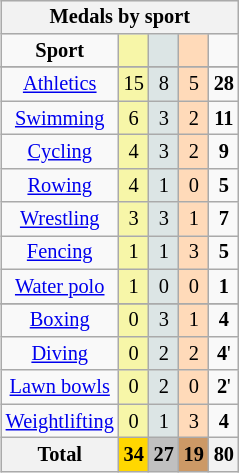<table class="wikitable" style="font-size:85%; float:right">
<tr style="background:#efefef;">
<th colspan=7><strong>Medals by sport</strong></th>
</tr>
<tr align=center>
<td><strong>Sport</strong></td>
<td bgcolor=#f7f6a8></td>
<td bgcolor=#dce5e5></td>
<td bgcolor=#ffdab9></td>
<td></td>
</tr>
<tr>
</tr>
<tr align=center>
<td><a href='#'>Athletics</a></td>
<td style="Background:#F7F6A8;">15</td>
<td style="background:#DCE5E5;">8</td>
<td style="background:#FFDAB9;">5</td>
<td><strong>28</strong></td>
</tr>
<tr align=center>
<td><a href='#'>Swimming</a></td>
<td style="Background:#F7F6A8;">6</td>
<td style="background:#DCE5E5;">3</td>
<td style="background:#FFDAB9;">2</td>
<td><strong>11</strong></td>
</tr>
<tr align=center>
<td><a href='#'>Cycling</a></td>
<td style="Background:#F7F6A8;">4</td>
<td style="background:#DCE5E5;">3</td>
<td style="background:#FFDAB9;">2</td>
<td><strong>9</strong></td>
</tr>
<tr align=center>
<td><a href='#'>Rowing</a></td>
<td style="background:#F7F6A8;">4</td>
<td style="background:#DCE5E5;">1</td>
<td style="background:#FFDAB9;">0</td>
<td><strong>5</strong></td>
</tr>
<tr align=center>
<td><a href='#'>Wrestling</a></td>
<td style="Background:#F7F6A8;">3</td>
<td style="background:#DCE5E5;">3</td>
<td style="background:#FFDAB9;">1</td>
<td><strong>7</strong></td>
</tr>
<tr align=center>
<td><a href='#'>Fencing</a></td>
<td style="Background:#F7F6A8;">1</td>
<td style="background:#DCE5E5;">1</td>
<td style="background:#FFDAB9;">3</td>
<td><strong>5</strong></td>
</tr>
<tr align=center>
<td><a href='#'>Water polo</a></td>
<td style="Background:#F7F6A8;">1</td>
<td style="background:#DCE5E5;">0</td>
<td style="background:#FFDAB9;">0</td>
<td><strong>1</strong></td>
</tr>
<tr>
</tr>
<tr align=center>
<td><a href='#'>Boxing</a></td>
<td style="Background:#F7F6A8;">0</td>
<td style="background:#DCE5E5;">3</td>
<td style="background:#FFDAB9;">1</td>
<td><strong>4</strong></td>
</tr>
<tr align=center>
<td><a href='#'>Diving</a></td>
<td style="Background:#F7F6A8;">0</td>
<td style="background:#DCE5E5;">2</td>
<td style="background:#FFDAB9;">2</td>
<td><strong>4</strong>'</td>
</tr>
<tr align=center>
<td><a href='#'>Lawn bowls</a></td>
<td style="Background:#F7F6A8;">0</td>
<td style="background:#DCE5E5;">2</td>
<td style="background:#FFDAB9;">0</td>
<td><strong>2</strong>'</td>
</tr>
<tr align=center>
<td><a href='#'>Weightlifting</a></td>
<td style="Background:#F7F6A8;">0</td>
<td style="background:#DCE5E5;">1</td>
<td style="background:#FFDAB9;">3</td>
<td><strong>4</strong></td>
</tr>
<tr align=center>
<th>Total</th>
<th style="background:gold;">34</th>
<th style="background:silver;">27</th>
<th style="background:#c96;">19</th>
<th><strong>80</strong></th>
</tr>
</table>
